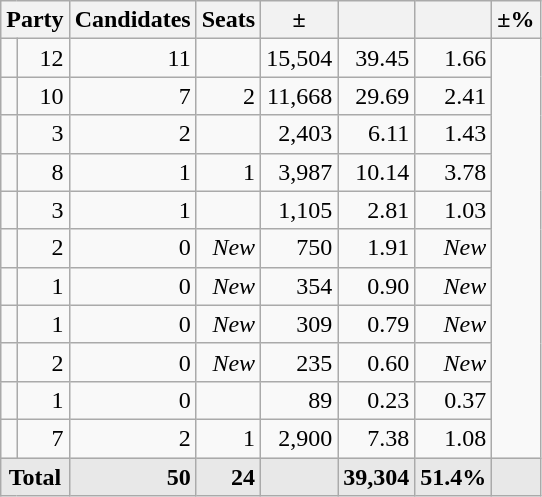<table class=wikitable>
<tr>
<th colspan=2 align=center>Party</th>
<th>Candidates</th>
<th>Seats</th>
<th>±</th>
<th></th>
<th></th>
<th>±%</th>
</tr>
<tr>
<td></td>
<td align=right>12</td>
<td align=right>11</td>
<td align=right></td>
<td align=right>15,504</td>
<td align=right>39.45</td>
<td align=right>1.66</td>
</tr>
<tr>
<td></td>
<td align=right>10</td>
<td align=right>7</td>
<td align=right>2</td>
<td align=right>11,668</td>
<td align=right>29.69</td>
<td align=right>2.41</td>
</tr>
<tr>
<td></td>
<td align=right>3</td>
<td align=right>2</td>
<td align=right></td>
<td align=right>2,403</td>
<td align=right>6.11</td>
<td align=right>1.43</td>
</tr>
<tr>
<td></td>
<td align=right>8</td>
<td align=right>1</td>
<td align=right>1</td>
<td align=right>3,987</td>
<td align=right>10.14</td>
<td align=right>3.78</td>
</tr>
<tr>
<td></td>
<td align=right>3</td>
<td align=right>1</td>
<td align=right></td>
<td align=right>1,105</td>
<td align=right>2.81</td>
<td align=right>1.03</td>
</tr>
<tr>
<td></td>
<td align=right>2</td>
<td align=right>0</td>
<td align=right><em>New</em></td>
<td align=right>750</td>
<td align=right>1.91</td>
<td align=right><em>New</em></td>
</tr>
<tr>
<td></td>
<td align=right>1</td>
<td align=right>0</td>
<td align=right><em>New</em></td>
<td align=right>354</td>
<td align=right>0.90</td>
<td align=right><em>New</em></td>
</tr>
<tr>
<td></td>
<td align=right>1</td>
<td align=right>0</td>
<td align=right><em>New</em></td>
<td align=right>309</td>
<td align=right>0.79</td>
<td align=right><em>New</em></td>
</tr>
<tr>
<td></td>
<td align=right>2</td>
<td align=right>0</td>
<td align=right><em>New</em></td>
<td align=right>235</td>
<td align=right>0.60</td>
<td align=right><em>New</em></td>
</tr>
<tr>
<td></td>
<td align=right>1</td>
<td align=right>0</td>
<td align=right></td>
<td align=right>89</td>
<td align=right>0.23</td>
<td align=right>0.37</td>
</tr>
<tr>
<td></td>
<td align=right>7</td>
<td align=right>2</td>
<td align=right>1</td>
<td align=right>2,900</td>
<td align=right>7.38</td>
<td align=right>1.08</td>
</tr>
<tr style="font-weight:bold; background:rgb(232,232,232);">
<td colspan=2 align=center>Total</td>
<td align=right>50</td>
<td align=right>24</td>
<td align=center></td>
<td align=right>39,304</td>
<td align=center>51.4%</td>
<td align=center></td>
</tr>
</table>
